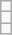<table class="wikitable">
<tr>
<td></td>
</tr>
<tr>
<td></td>
</tr>
<tr>
<td></td>
</tr>
</table>
